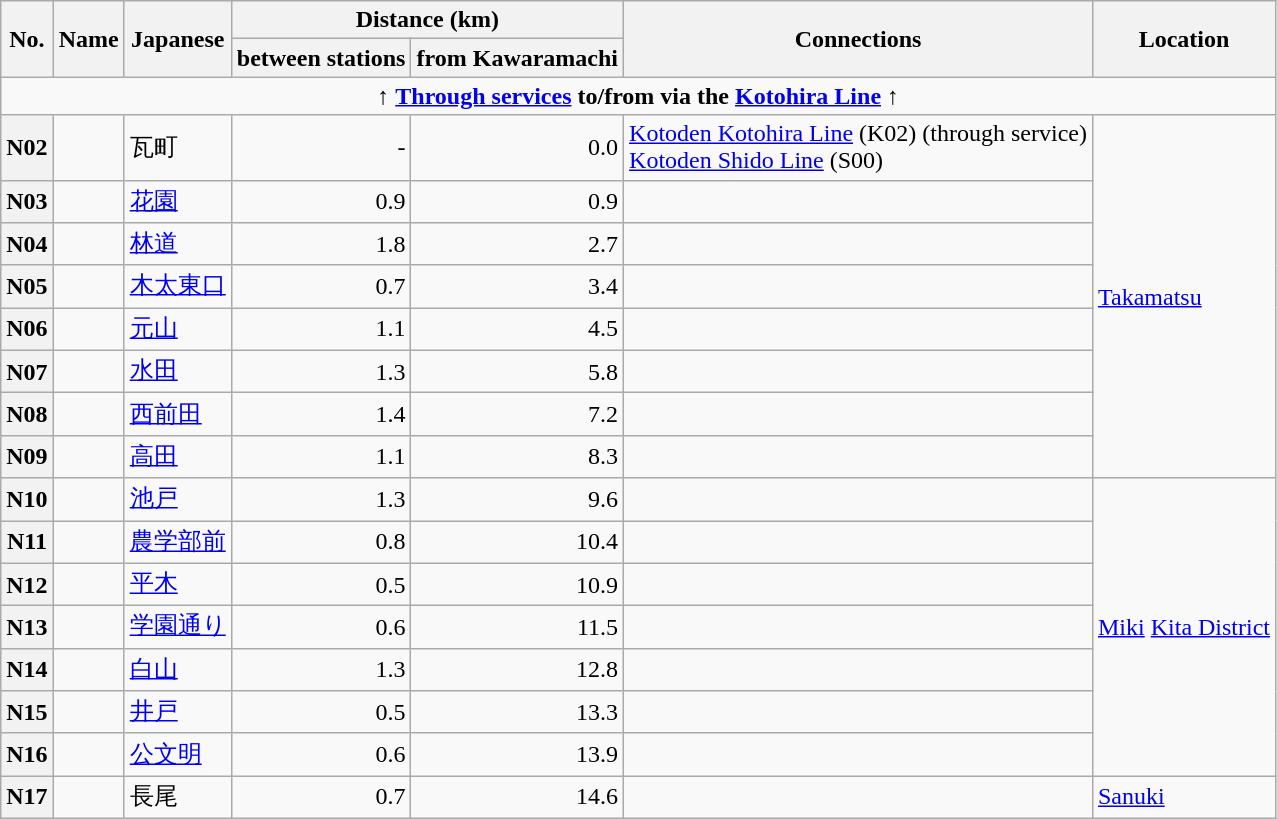<table class="wikitable">
<tr>
<th rowspan=2>No.</th>
<th rowspan=2>Name</th>
<th rowspan=2>Japanese</th>
<th colspan=2>Distance (km)</th>
<th rowspan=2>Connections</th>
<th rowspan=2>Location</th>
</tr>
<tr>
<th>between stations</th>
<th>from Kawaramachi</th>
</tr>
<tr>
<td colspan="7" align="center">↑ <strong><a href='#'>Through services</a> to/from  via the <a href='#'>Kotohira Line</a></strong> ↑</td>
</tr>
<tr>
<th>N02</th>
<td></td>
<td>瓦町</td>
<td style="text-align: right;">-</td>
<td style="text-align: right;">0.0</td>
<td> <a href='#'>Kotoden Kotohira Line</a> (K02) (through service)<br> <a href='#'>Kotoden Shido Line</a> (S00)</td>
<td rowspan="8"><a href='#'>Takamatsu</a></td>
</tr>
<tr>
<th>N03</th>
<td></td>
<td><a href='#'>花園</a></td>
<td style="text-align:right;">0.9</td>
<td style="text-align:right;">0.9</td>
<td> </td>
</tr>
<tr>
<th>N04</th>
<td></td>
<td><a href='#'>林道</a></td>
<td style="text-align:right;">1.8</td>
<td style="text-align:right;">2.7</td>
<td> </td>
</tr>
<tr>
<th>N05</th>
<td></td>
<td><a href='#'>木太東口</a></td>
<td style="text-align:right;">0.7</td>
<td style="text-align:right;">3.4</td>
<td> </td>
</tr>
<tr>
<th>N06</th>
<td></td>
<td><a href='#'>元山</a></td>
<td style="text-align:right;">1.1</td>
<td style="text-align:right;">4.5</td>
<td> </td>
</tr>
<tr>
<th>N07</th>
<td></td>
<td><a href='#'>水田</a></td>
<td style="text-align:right;">1.3</td>
<td style="text-align:right;">5.8</td>
<td> </td>
</tr>
<tr>
<th>N08</th>
<td></td>
<td><a href='#'>西前田</a></td>
<td style="text-align:right;">1.4</td>
<td style="text-align:right;">7.2</td>
<td> </td>
</tr>
<tr>
<th>N09</th>
<td></td>
<td><a href='#'>高田</a></td>
<td style="text-align:right;">1.1</td>
<td style="text-align:right;">8.3</td>
<td> </td>
</tr>
<tr>
<th>N10</th>
<td></td>
<td><a href='#'>池戸</a></td>
<td style="text-align:right;">1.3</td>
<td style="text-align:right;">9.6</td>
<td> </td>
<td rowspan="7"><a href='#'>Miki</a> <a href='#'>Kita District</a></td>
</tr>
<tr>
<th>N11</th>
<td></td>
<td><a href='#'>農学部前</a></td>
<td style="text-align:right;">0.8</td>
<td style="text-align:right;">10.4</td>
<td> </td>
</tr>
<tr>
<th>N12</th>
<td></td>
<td><a href='#'>平木</a></td>
<td style="text-align:right;">0.5</td>
<td style="text-align:right;">10.9</td>
<td> </td>
</tr>
<tr>
<th>N13</th>
<td></td>
<td><a href='#'>学園通り</a></td>
<td style="text-align:right;">0.6</td>
<td style="text-align:right;">11.5</td>
<td> </td>
</tr>
<tr>
<th>N14</th>
<td></td>
<td><a href='#'>白山</a></td>
<td style="text-align:right;">1.3</td>
<td style="text-align:right;">12.8</td>
<td> </td>
</tr>
<tr>
<th>N15</th>
<td></td>
<td><a href='#'>井戸</a></td>
<td style="text-align:right;">0.5</td>
<td style="text-align:right;">13.3</td>
<td> </td>
</tr>
<tr>
<th>N16</th>
<td></td>
<td><a href='#'>公文明</a></td>
<td style="text-align:right;">0.6</td>
<td style="text-align:right;">13.9</td>
<td> </td>
</tr>
<tr>
<th>N17</th>
<td></td>
<td>長尾</td>
<td style="text-align:right;">0.7</td>
<td style="text-align:right;">14.6</td>
<td> </td>
<td><a href='#'>Sanuki</a></td>
</tr>
</table>
